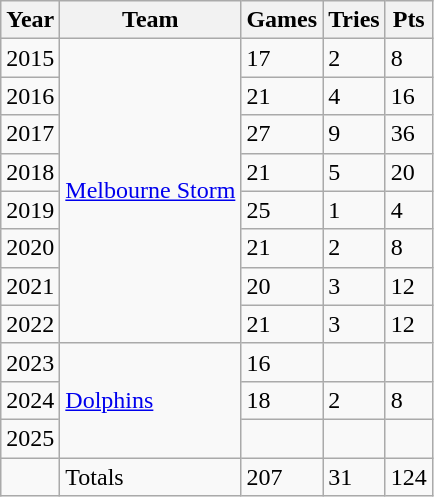<table class="wikitable">
<tr>
<th>Year</th>
<th>Team</th>
<th>Games</th>
<th>Tries</th>
<th>Pts</th>
</tr>
<tr>
<td>2015</td>
<td rowspan="8"> <a href='#'>Melbourne Storm</a></td>
<td>17</td>
<td>2</td>
<td>8</td>
</tr>
<tr>
<td>2016</td>
<td>21</td>
<td>4</td>
<td>16</td>
</tr>
<tr>
<td>2017</td>
<td>27</td>
<td>9</td>
<td>36</td>
</tr>
<tr>
<td>2018</td>
<td>21</td>
<td>5</td>
<td>20</td>
</tr>
<tr>
<td>2019</td>
<td>25</td>
<td>1</td>
<td>4</td>
</tr>
<tr>
<td>2020</td>
<td>21</td>
<td>2</td>
<td>8</td>
</tr>
<tr>
<td>2021</td>
<td>20</td>
<td>3</td>
<td>12</td>
</tr>
<tr>
<td>2022</td>
<td>21</td>
<td>3</td>
<td>12</td>
</tr>
<tr>
<td>2023</td>
<td rowspan="3"> <a href='#'>Dolphins</a></td>
<td>16</td>
<td></td>
<td></td>
</tr>
<tr>
<td>2024</td>
<td>18</td>
<td>2</td>
<td>8</td>
</tr>
<tr>
<td>2025</td>
<td></td>
<td></td>
<td></td>
</tr>
<tr>
<td></td>
<td>Totals</td>
<td>207</td>
<td>31</td>
<td>124</td>
</tr>
</table>
